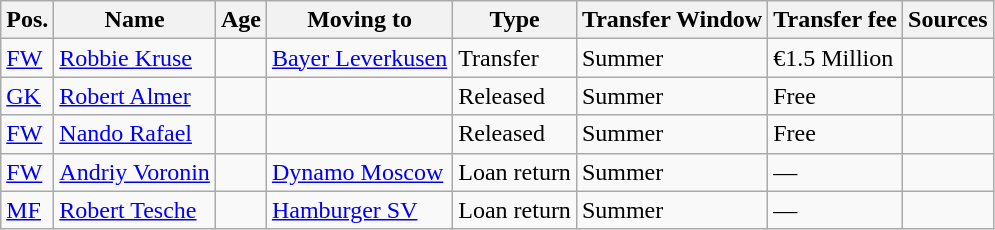<table class="wikitable">
<tr>
<th>Pos.</th>
<th>Name</th>
<th>Age</th>
<th>Moving to</th>
<th>Type</th>
<th>Transfer Window</th>
<th>Transfer fee</th>
<th>Sources</th>
</tr>
<tr>
<td><a href='#'>FW</a></td>
<td><a href='#'>Robbie Kruse</a></td>
<td></td>
<td><a href='#'>Bayer Leverkusen</a></td>
<td>Transfer</td>
<td>Summer</td>
<td>€1.5 Million</td>
<td></td>
</tr>
<tr>
<td><a href='#'>GK</a></td>
<td><a href='#'>Robert Almer</a></td>
<td></td>
<td></td>
<td>Released</td>
<td>Summer</td>
<td>Free</td>
<td></td>
</tr>
<tr>
<td><a href='#'>FW</a></td>
<td><a href='#'>Nando Rafael</a></td>
<td></td>
<td></td>
<td>Released</td>
<td>Summer</td>
<td>Free</td>
<td></td>
</tr>
<tr>
<td><a href='#'>FW</a></td>
<td><a href='#'>Andriy Voronin</a></td>
<td></td>
<td><a href='#'>Dynamo Moscow</a></td>
<td>Loan return</td>
<td>Summer</td>
<td>—</td>
<td></td>
</tr>
<tr>
<td><a href='#'>MF</a></td>
<td><a href='#'>Robert Tesche</a></td>
<td></td>
<td><a href='#'>Hamburger SV</a></td>
<td>Loan return</td>
<td>Summer</td>
<td>—</td>
<td></td>
</tr>
</table>
